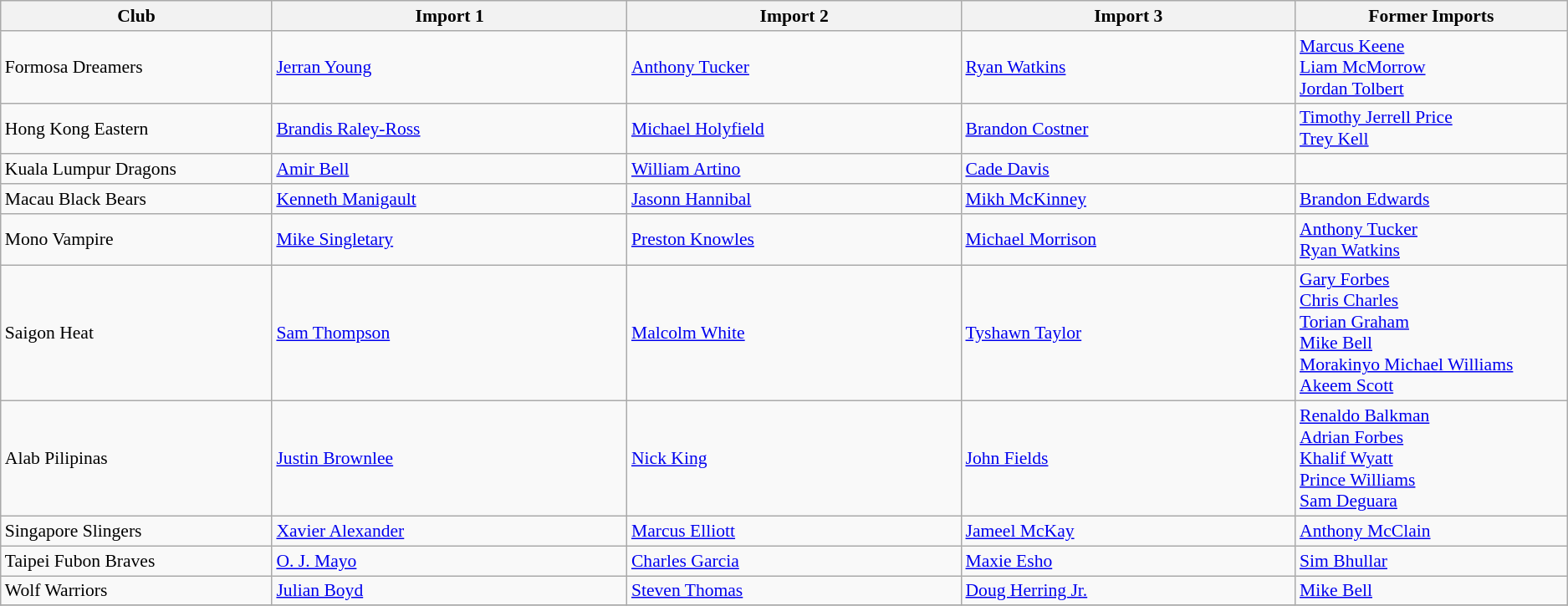<table class="wikitable" style="font-size:90%;">
<tr>
<th style="width:13%">Club</th>
<th style="width:17%">Import 1</th>
<th style="width:16%">Import 2</th>
<th style="width:16%">Import 3</th>
<th style="width:13%">Former Imports</th>
</tr>
<tr>
<td> Formosa Dreamers</td>
<td> <a href='#'>Jerran Young</a></td>
<td> <a href='#'>Anthony Tucker</a></td>
<td> <a href='#'>Ryan Watkins</a></td>
<td> <a href='#'>Marcus Keene</a> <br>  <a href='#'>Liam McMorrow</a> <br>  <a href='#'>Jordan Tolbert</a></td>
</tr>
<tr>
<td> Hong Kong Eastern</td>
<td> <a href='#'>Brandis Raley-Ross</a></td>
<td> <a href='#'>Michael Holyfield</a></td>
<td> <a href='#'>Brandon Costner</a></td>
<td> <a href='#'>Timothy Jerrell Price</a> <br>  <a href='#'>Trey Kell</a></td>
</tr>
<tr>
<td> Kuala Lumpur Dragons</td>
<td> <a href='#'>Amir Bell</a></td>
<td> <a href='#'>William Artino</a></td>
<td> <a href='#'>Cade Davis</a></td>
<td></td>
</tr>
<tr>
<td> Macau Black Bears</td>
<td> <a href='#'>Kenneth Manigault</a></td>
<td> <a href='#'>Jasonn Hannibal</a></td>
<td> <a href='#'>Mikh McKinney</a></td>
<td> <a href='#'>Brandon Edwards</a></td>
</tr>
<tr>
<td> Mono Vampire</td>
<td> <a href='#'>Mike Singletary</a></td>
<td> <a href='#'>Preston Knowles</a></td>
<td> <a href='#'>Michael Morrison</a></td>
<td> <a href='#'>Anthony Tucker</a> <br> <a href='#'>Ryan Watkins</a></td>
</tr>
<tr>
<td> Saigon Heat</td>
<td> <a href='#'>Sam Thompson</a></td>
<td> <a href='#'>Malcolm White</a></td>
<td><a href='#'>Tyshawn Taylor</a></td>
<td> <a href='#'>Gary Forbes</a> <br>  <a href='#'>Chris Charles</a> <br>  <a href='#'>Torian Graham</a> <br>  <a href='#'>Mike Bell</a> <br> <a href='#'>Morakinyo Michael Williams</a> <br>  <a href='#'>Akeem Scott</a></td>
</tr>
<tr>
<td> Alab Pilipinas</td>
<td> <a href='#'>Justin Brownlee</a></td>
<td> <a href='#'>Nick King</a></td>
<td> <a href='#'>John Fields</a></td>
<td> <a href='#'>Renaldo Balkman</a> <br>  <a href='#'>Adrian Forbes</a> <br>  <a href='#'>Khalif Wyatt</a> <br>  <a href='#'>Prince Williams</a> <br>  <a href='#'>Sam Deguara</a></td>
</tr>
<tr>
<td> Singapore Slingers</td>
<td> <a href='#'>Xavier Alexander</a></td>
<td> <a href='#'>Marcus Elliott</a></td>
<td> <a href='#'>Jameel McKay</a></td>
<td> <a href='#'>Anthony McClain</a></td>
</tr>
<tr>
<td> Taipei Fubon Braves</td>
<td> <a href='#'>O. J. Mayo</a></td>
<td> <a href='#'>Charles Garcia</a></td>
<td> <a href='#'>Maxie Esho</a></td>
<td> <a href='#'>Sim Bhullar</a></td>
</tr>
<tr>
<td> Wolf Warriors</td>
<td> <a href='#'>Julian Boyd</a></td>
<td> <a href='#'>Steven Thomas</a></td>
<td> <a href='#'>Doug Herring Jr.</a></td>
<td> <a href='#'>Mike Bell</a></td>
</tr>
<tr>
</tr>
</table>
